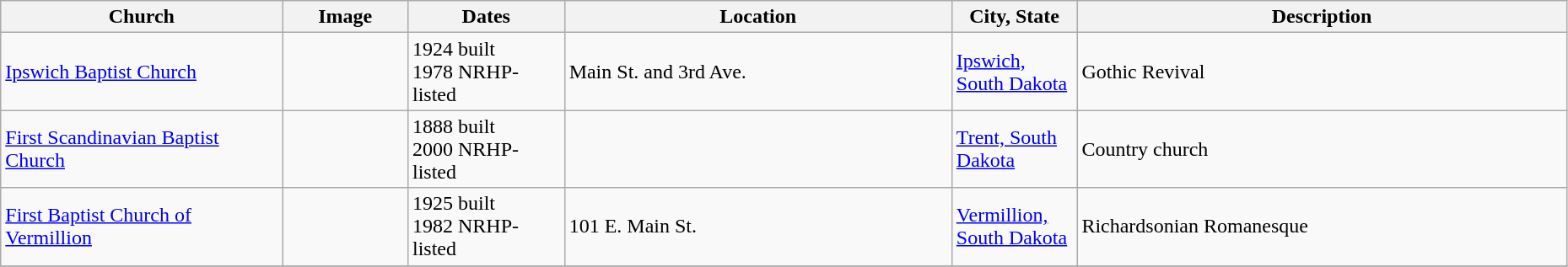<table class="wikitable sortable" style="width:98%">
<tr>
<th width = 18%><strong>Church</strong></th>
<th width = 8% class="unsortable"><strong>Image</strong></th>
<th width = 10%><strong>Dates</strong></th>
<th><strong>Location</strong></th>
<th width = 8%><strong>City, State</strong></th>
<th class="unsortable"><strong>Description</strong></th>
</tr>
<tr ->
<td><a href='#'>Ipswich Baptist Church</a></td>
<td></td>
<td>1924 built<br>1978 NRHP-listed</td>
<td>Main St. and 3rd Ave.<br><small></small></td>
<td><a href='#'>Ipswich, South Dakota</a></td>
<td>Gothic Revival</td>
</tr>
<tr ->
<td><a href='#'>First Scandinavian Baptist Church</a></td>
<td></td>
<td>1888 built<br>2000 NRHP-listed</td>
<td><small></small></td>
<td><a href='#'>Trent, South Dakota</a></td>
<td>Country church</td>
</tr>
<tr ->
<td><a href='#'>First Baptist Church of Vermillion</a></td>
<td></td>
<td>1925 built<br>1982 NRHP-listed</td>
<td>101 E. Main St.<br><small></small></td>
<td><a href='#'>Vermillion, South Dakota</a></td>
<td>Richardsonian Romanesque</td>
</tr>
<tr ->
</tr>
</table>
